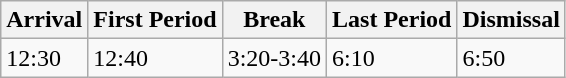<table class="wikitable">
<tr>
<th>Arrival</th>
<th>First Period</th>
<th>Break</th>
<th>Last Period</th>
<th>Dismissal</th>
</tr>
<tr>
<td>12:30</td>
<td>12:40</td>
<td>3:20-3:40</td>
<td>6:10</td>
<td>6:50</td>
</tr>
</table>
